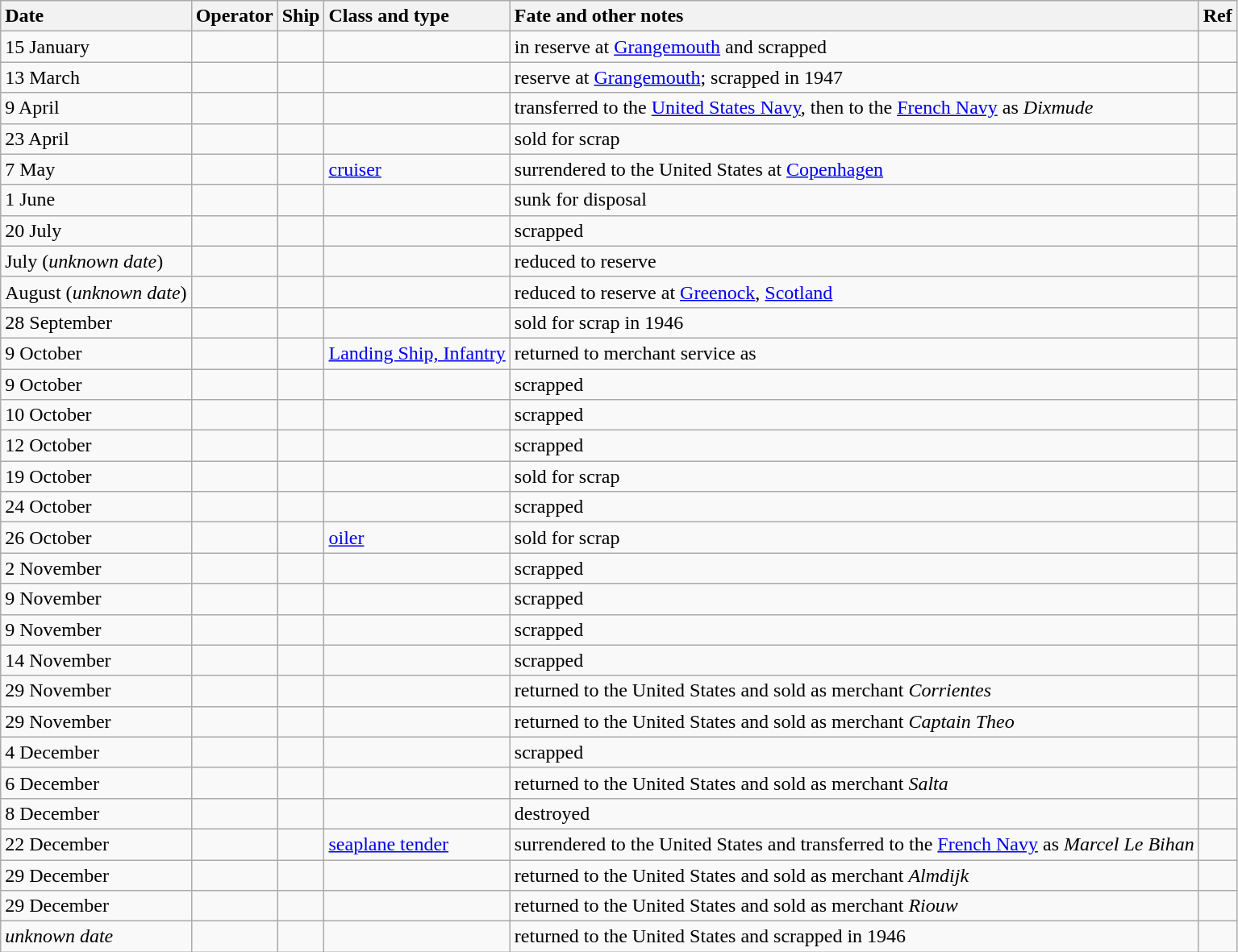<table class="wikitable nowraplinks sortable">
<tr>
<th style="text-align: left;">Date</th>
<th style="text-align: left;">Operator</th>
<th style="text-align: left;">Ship</th>
<th style="text-align: left;">Class and type</th>
<th style="text-align: left;">Fate and other notes</th>
<th style="text-align: left;">Ref</th>
</tr>
<tr>
<td>15 January</td>
<td></td>
<td><strong></strong></td>
<td></td>
<td>in reserve at <a href='#'>Grangemouth</a> and scrapped</td>
<td></td>
</tr>
<tr>
<td>13 March</td>
<td></td>
<td><strong></strong></td>
<td></td>
<td>reserve at <a href='#'>Grangemouth</a>; scrapped in 1947</td>
<td></td>
</tr>
<tr>
<td>9 April</td>
<td></td>
<td><strong></strong></td>
<td></td>
<td>transferred to the <a href='#'>United States Navy</a>, then to the <a href='#'>French Navy</a> as <em>Dixmude</em></td>
<td></td>
</tr>
<tr>
<td>23 April</td>
<td></td>
<td><strong></strong></td>
<td></td>
<td>sold for scrap</td>
<td></td>
</tr>
<tr>
<td>7 May</td>
<td></td>
<td><strong></strong></td>
<td><a href='#'>cruiser</a></td>
<td>surrendered to the United States at <a href='#'>Copenhagen</a></td>
<td></td>
</tr>
<tr>
<td>1 June</td>
<td></td>
<td><strong></strong></td>
<td></td>
<td>sunk for disposal</td>
<td></td>
</tr>
<tr>
<td>20 July</td>
<td></td>
<td><strong></strong></td>
<td></td>
<td>scrapped</td>
<td></td>
</tr>
<tr>
<td>July (<em>unknown date</em>)</td>
<td></td>
<td><strong></strong></td>
<td></td>
<td>reduced to reserve</td>
<td></td>
</tr>
<tr>
<td>August (<em>unknown date</em>)</td>
<td></td>
<td><strong></strong></td>
<td></td>
<td>reduced to reserve at <a href='#'>Greenock</a>, <a href='#'>Scotland</a></td>
<td></td>
</tr>
<tr>
<td>28 September</td>
<td></td>
<td><strong></strong></td>
<td></td>
<td>sold for scrap in 1946</td>
<td></td>
</tr>
<tr>
<td>9 October</td>
<td></td>
<td><strong></strong></td>
<td><a href='#'>Landing Ship, Infantry</a></td>
<td>returned to merchant service as </td>
<td></td>
</tr>
<tr>
<td>9 October</td>
<td></td>
<td><strong></strong></td>
<td></td>
<td>scrapped</td>
<td></td>
</tr>
<tr>
<td>10 October</td>
<td></td>
<td><strong></strong></td>
<td></td>
<td>scrapped</td>
<td></td>
</tr>
<tr>
<td>12 October</td>
<td></td>
<td><strong></strong></td>
<td></td>
<td>scrapped</td>
<td></td>
</tr>
<tr>
<td>19 October</td>
<td></td>
<td><strong></strong></td>
<td></td>
<td>sold for scrap</td>
<td></td>
</tr>
<tr>
<td>24 October</td>
<td></td>
<td><strong></strong></td>
<td></td>
<td>scrapped</td>
<td></td>
</tr>
<tr>
<td>26 October</td>
<td></td>
<td><strong></strong></td>
<td> <a href='#'>oiler</a></td>
<td>sold for scrap</td>
<td></td>
</tr>
<tr>
<td>2 November</td>
<td></td>
<td><strong></strong></td>
<td></td>
<td>scrapped</td>
<td></td>
</tr>
<tr>
<td>9 November</td>
<td></td>
<td><strong></strong></td>
<td></td>
<td>scrapped</td>
<td></td>
</tr>
<tr>
<td>9 November</td>
<td></td>
<td><strong></strong></td>
<td></td>
<td>scrapped</td>
<td></td>
</tr>
<tr>
<td>14 November</td>
<td></td>
<td><strong></strong></td>
<td></td>
<td>scrapped</td>
<td></td>
</tr>
<tr>
<td>29 November</td>
<td></td>
<td><strong></strong></td>
<td></td>
<td>returned to the United States and sold as merchant <em>Corrientes</em></td>
<td></td>
</tr>
<tr>
<td>29 November</td>
<td></td>
<td><strong></strong></td>
<td></td>
<td>returned to the United States and sold as merchant <em>Captain Theo</em></td>
<td></td>
</tr>
<tr>
<td>4 December</td>
<td></td>
<td><strong></strong></td>
<td></td>
<td>scrapped</td>
<td></td>
</tr>
<tr>
<td>6 December</td>
<td></td>
<td><strong></strong></td>
<td></td>
<td>returned to the United States and sold as merchant <em>Salta</em></td>
<td></td>
</tr>
<tr>
<td>8 December</td>
<td></td>
<td><strong></strong></td>
<td></td>
<td>destroyed</td>
<td></td>
</tr>
<tr>
<td>22 December</td>
<td></td>
<td><strong></strong></td>
<td><a href='#'>seaplane tender</a></td>
<td>surrendered to the United States and transferred to the <a href='#'>French Navy</a> as <em>Marcel Le Bihan</em></td>
<td></td>
</tr>
<tr>
<td>29 December</td>
<td></td>
<td><strong></strong></td>
<td></td>
<td>returned to the United States and sold as merchant <em>Almdijk</em></td>
<td></td>
</tr>
<tr>
<td>29 December</td>
<td></td>
<td><strong></strong></td>
<td></td>
<td>returned to the United States and sold as merchant <em>Riouw</em></td>
<td></td>
</tr>
<tr>
<td><em>unknown date</em></td>
<td></td>
<td><strong></strong></td>
<td></td>
<td>returned to the United States and scrapped in 1946</td>
<td></td>
</tr>
</table>
